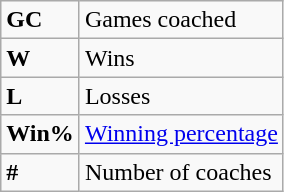<table class="wikitable">
<tr>
<td><strong>GC</strong></td>
<td>Games coached</td>
</tr>
<tr>
<td><strong>W</strong></td>
<td>Wins</td>
</tr>
<tr>
<td><strong>L</strong></td>
<td>Losses</td>
</tr>
<tr>
<td><strong>Win%</strong></td>
<td><a href='#'>Winning percentage</a></td>
</tr>
<tr>
<td><strong>#</strong></td>
<td>Number of coaches</td>
</tr>
</table>
